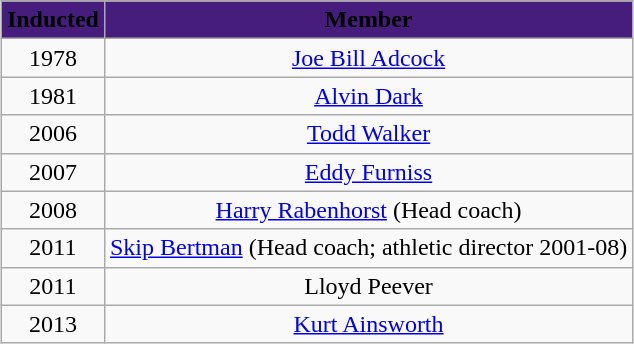<table style="margin: 1em auto 1em auto" class="wikitable sortable">
<tr>
<th style="background:#461d7c; text-align:center;"><span>Inducted</span></th>
<th style="background:#461d7c; text-align:center;"><span>Member</span></th>
</tr>
<tr style="text-align:center;">
<td>1978</td>
<td><a href='#'>Joe Bill Adcock</a></td>
</tr>
<tr style="text-align:center;">
<td>1981</td>
<td><a href='#'>Alvin Dark</a></td>
</tr>
<tr style="text-align:center;">
<td>2006</td>
<td><a href='#'>Todd Walker</a></td>
</tr>
<tr style="text-align:center;">
<td>2007</td>
<td><a href='#'>Eddy Furniss</a></td>
</tr>
<tr style="text-align:center;">
<td>2008</td>
<td><a href='#'>Harry Rabenhorst</a> (Head coach)</td>
</tr>
<tr style="text-align:center;">
<td>2011</td>
<td><a href='#'>Skip Bertman</a> (Head coach; athletic director 2001-08)</td>
</tr>
<tr style="text-align:center;">
<td>2011</td>
<td>Lloyd Peever</td>
</tr>
<tr style="text-align:center;">
<td>2013</td>
<td><a href='#'>Kurt Ainsworth</a></td>
</tr>
</table>
